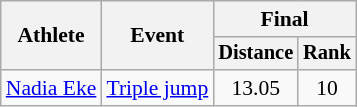<table class="wikitable" style="font-size:90%">
<tr>
<th rowspan=2>Athlete</th>
<th rowspan=2>Event</th>
<th colspan=2>Final</th>
</tr>
<tr style="font-size:95%">
<th>Distance</th>
<th>Rank</th>
</tr>
<tr align=center>
<td align=left><a href='#'>Nadia Eke</a></td>
<td style="text-align:left;"><a href='#'>Triple jump</a></td>
<td>13.05</td>
<td>10</td>
</tr>
</table>
